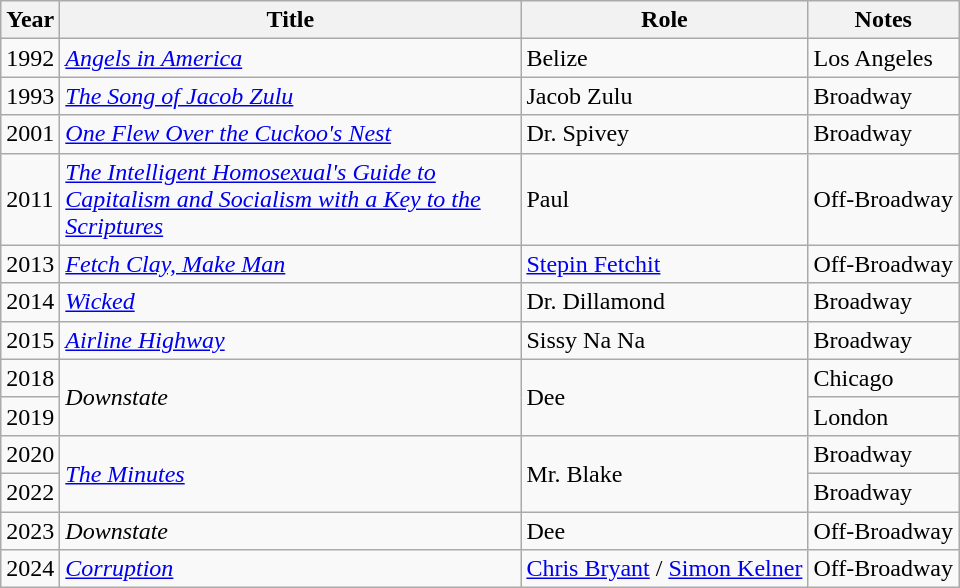<table class="wikitable sortable">
<tr>
<th>Year</th>
<th scope="col" width="300px">Title</th>
<th>Role</th>
<th class="unsortable">Notes</th>
</tr>
<tr>
<td>1992</td>
<td><em><a href='#'>Angels in America</a></em></td>
<td>Belize</td>
<td>Los Angeles</td>
</tr>
<tr>
<td>1993</td>
<td><em><a href='#'>The Song of Jacob Zulu</a></em></td>
<td>Jacob Zulu</td>
<td>Broadway</td>
</tr>
<tr>
<td>2001</td>
<td><em><a href='#'>One Flew Over the Cuckoo's Nest</a></em></td>
<td>Dr. Spivey</td>
<td>Broadway</td>
</tr>
<tr>
<td>2011</td>
<td><em><a href='#'>The Intelligent Homosexual's Guide to Capitalism and Socialism with a Key to the Scriptures</a></em></td>
<td>Paul</td>
<td>Off-Broadway</td>
</tr>
<tr>
<td>2013</td>
<td><em><a href='#'>Fetch Clay, Make Man</a></em></td>
<td><a href='#'>Stepin Fetchit</a></td>
<td>Off-Broadway</td>
</tr>
<tr>
<td>2014</td>
<td><em><a href='#'>Wicked</a></em></td>
<td>Dr. Dillamond</td>
<td>Broadway</td>
</tr>
<tr>
<td>2015</td>
<td><em><a href='#'>Airline Highway</a></em></td>
<td>Sissy Na Na</td>
<td>Broadway</td>
</tr>
<tr>
<td>2018</td>
<td rowspan="2"><em>Downstate</em></td>
<td rowspan="2">Dee</td>
<td>Chicago</td>
</tr>
<tr>
<td>2019</td>
<td>London</td>
</tr>
<tr>
<td>2020</td>
<td rowspan="2"><em><a href='#'>The Minutes</a></em></td>
<td rowspan="2">Mr. Blake</td>
<td>Broadway</td>
</tr>
<tr>
<td>2022</td>
<td>Broadway</td>
</tr>
<tr>
<td>2023</td>
<td><em>Downstate</em></td>
<td>Dee</td>
<td>Off-Broadway</td>
</tr>
<tr>
<td>2024</td>
<td><em><a href='#'>Corruption</a></em></td>
<td><a href='#'>Chris Bryant</a> / <a href='#'>Simon Kelner</a></td>
<td>Off-Broadway</td>
</tr>
</table>
